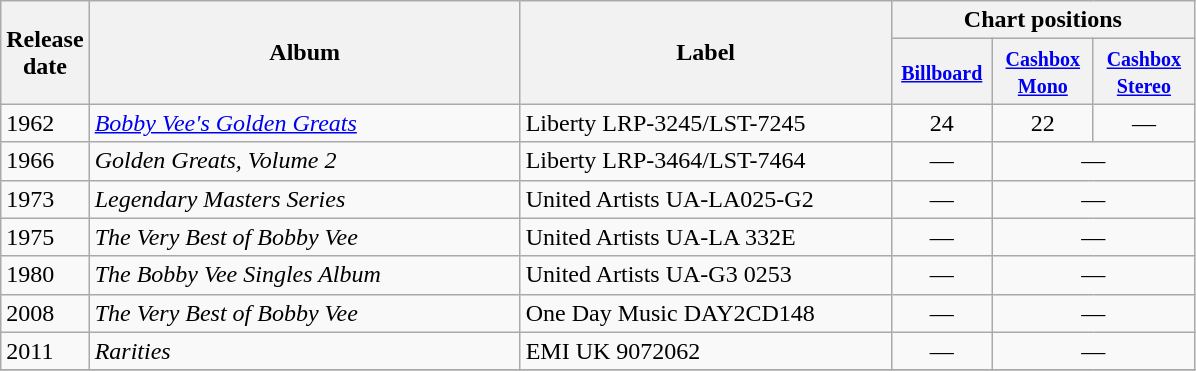<table class="wikitable">
<tr>
<th width="28" rowspan="2" align="center">Release date</th>
<th width="280" rowspan="2" align="center">Album</th>
<th width="240" rowspan="2" align="center">Label</th>
<th colspan="3" align="center">Chart positions</th>
</tr>
<tr>
<th width="60"><small><a href='#'>Billboard</a></small></th>
<th width="60"><small><a href='#'>Cashbox Mono</a></small></th>
<th width="60"><small><a href='#'>Cashbox Stereo</a></small></th>
</tr>
<tr>
<td>1962</td>
<td><em><a href='#'>Bobby Vee's Golden Greats</a></em></td>
<td>Liberty LRP-3245/LST-7245</td>
<td align="center">24</td>
<td align="center">22</td>
<td align="center">—</td>
</tr>
<tr>
<td>1966</td>
<td><em>Golden Greats, Volume 2</em></td>
<td>Liberty LRP-3464/LST-7464</td>
<td align="center">—</td>
<td colspan="2" align="center">—</td>
</tr>
<tr>
<td>1973</td>
<td><em>Legendary Masters Series</em></td>
<td>United Artists UA-LA025-G2</td>
<td align="center">—</td>
<td colspan="2" align="center">—</td>
</tr>
<tr>
<td>1975</td>
<td><em>The Very Best of Bobby Vee</em></td>
<td>United Artists UA-LA 332E</td>
<td align="center">—</td>
<td colspan="2" align="center">—</td>
</tr>
<tr>
<td>1980</td>
<td><em>The Bobby Vee Singles Album</em></td>
<td>United Artists UA-G3 0253</td>
<td align="center">—</td>
<td colspan="2" align="center">—</td>
</tr>
<tr>
<td>2008</td>
<td><em>The Very Best of Bobby Vee</em></td>
<td>One Day Music DAY2CD148</td>
<td align="center">—</td>
<td colspan="2" align="center">—</td>
</tr>
<tr>
<td>2011</td>
<td><em>Rarities</em></td>
<td>EMI UK 9072062</td>
<td align="center">—</td>
<td colspan="2" align="center">—</td>
</tr>
<tr>
</tr>
</table>
